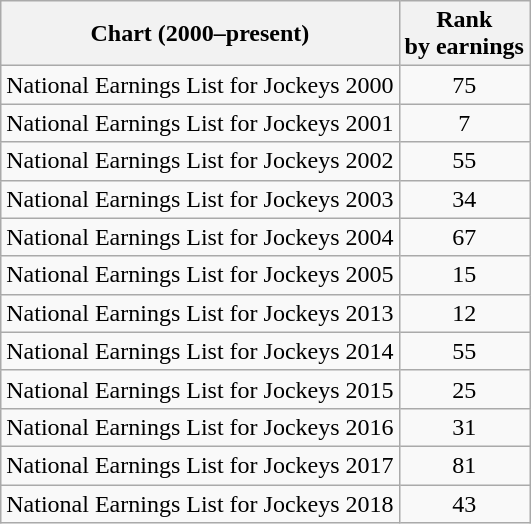<table class="wikitable sortable">
<tr>
<th>Chart (2000–present)</th>
<th>Rank<br>by earnings</th>
</tr>
<tr>
<td>National Earnings List for Jockeys 2000</td>
<td style="text-align:center;">75</td>
</tr>
<tr>
<td>National Earnings List for Jockeys 2001</td>
<td style="text-align:center;">7</td>
</tr>
<tr>
<td>National Earnings List for Jockeys 2002</td>
<td style="text-align:center;">55</td>
</tr>
<tr>
<td>National Earnings List for Jockeys 2003</td>
<td style="text-align:center;">34</td>
</tr>
<tr>
<td>National Earnings List for Jockeys 2004</td>
<td style="text-align:center;">67</td>
</tr>
<tr>
<td>National Earnings List for Jockeys 2005</td>
<td style="text-align:center;">15</td>
</tr>
<tr>
<td>National Earnings List for Jockeys 2013</td>
<td style="text-align:center;">12</td>
</tr>
<tr>
<td>National Earnings List for Jockeys 2014</td>
<td style="text-align:center;">55</td>
</tr>
<tr>
<td>National Earnings List for Jockeys 2015</td>
<td style="text-align:center;">25</td>
</tr>
<tr>
<td>National Earnings List for Jockeys 2016</td>
<td style="text-align:center;">31</td>
</tr>
<tr>
<td>National Earnings List for Jockeys 2017</td>
<td style="text-align:center;">81</td>
</tr>
<tr>
<td>National Earnings List for Jockeys 2018</td>
<td style="text-align:center;">43</td>
</tr>
</table>
